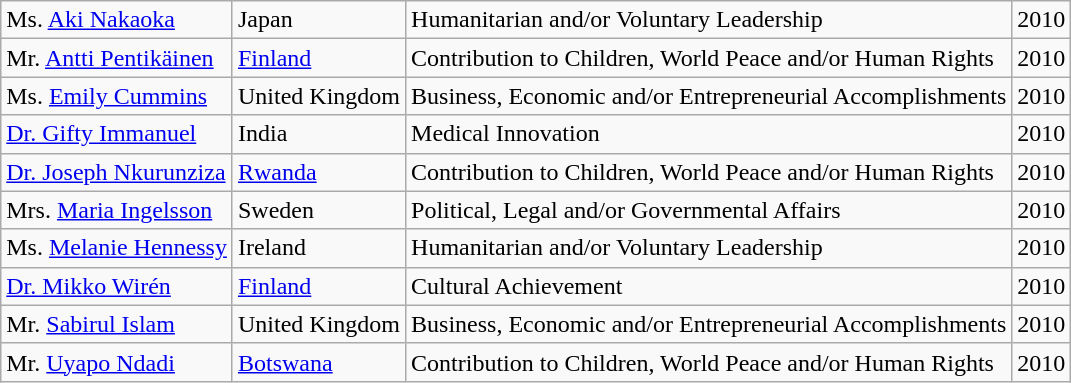<table class="wikitable">
<tr>
<td>Ms. <a href='#'>Aki Nakaoka</a></td>
<td>Japan</td>
<td>Humanitarian and/or Voluntary Leadership</td>
<td style="text-align:right;">2010</td>
</tr>
<tr>
<td>Mr. <a href='#'>Antti Pentikäinen</a></td>
<td><a href='#'>Finland</a></td>
<td>Contribution to Children, World Peace and/or Human Rights</td>
<td style="text-align:right;">2010</td>
</tr>
<tr>
<td>Ms. <a href='#'>Emily Cummins</a></td>
<td>United Kingdom</td>
<td>Business, Economic and/or Entrepreneurial Accomplishments</td>
<td style="text-align:right;">2010</td>
</tr>
<tr>
<td><a href='#'>Dr. Gifty Immanuel</a></td>
<td>India</td>
<td>Medical Innovation</td>
<td style="text-align:right;">2010</td>
</tr>
<tr>
<td><a href='#'>Dr. Joseph Nkurunziza</a></td>
<td><a href='#'>Rwanda</a></td>
<td>Contribution to Children, World Peace and/or Human Rights</td>
<td style="text-align:right;">2010</td>
</tr>
<tr>
<td>Mrs. <a href='#'>Maria Ingelsson</a></td>
<td>Sweden</td>
<td>Political, Legal and/or Governmental Affairs</td>
<td style="text-align:right;">2010</td>
</tr>
<tr>
<td>Ms. <a href='#'>Melanie Hennessy</a></td>
<td>Ireland</td>
<td>Humanitarian and/or Voluntary Leadership</td>
<td style="text-align:right;">2010</td>
</tr>
<tr>
<td><a href='#'>Dr. Mikko Wirén</a></td>
<td><a href='#'>Finland</a></td>
<td>Cultural Achievement</td>
<td style="text-align:right;">2010</td>
</tr>
<tr>
<td>Mr. <a href='#'>Sabirul Islam</a></td>
<td>United Kingdom</td>
<td>Business, Economic and/or Entrepreneurial Accomplishments</td>
<td style="text-align:right;">2010</td>
</tr>
<tr>
<td>Mr. <a href='#'>Uyapo Ndadi</a></td>
<td><a href='#'>Botswana</a></td>
<td>Contribution to Children, World Peace and/or Human Rights</td>
<td style="text-align:right;">2010</td>
</tr>
</table>
